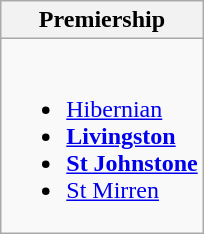<table class="wikitable">
<tr>
<th>Premiership</th>
</tr>
<tr>
<td valign=top><br><ul><li><a href='#'>Hibernian</a></li><li><strong><a href='#'>Livingston</a></strong></li><li><strong><a href='#'>St Johnstone</a></strong></li><li><a href='#'>St Mirren</a></li></ul></td>
</tr>
</table>
